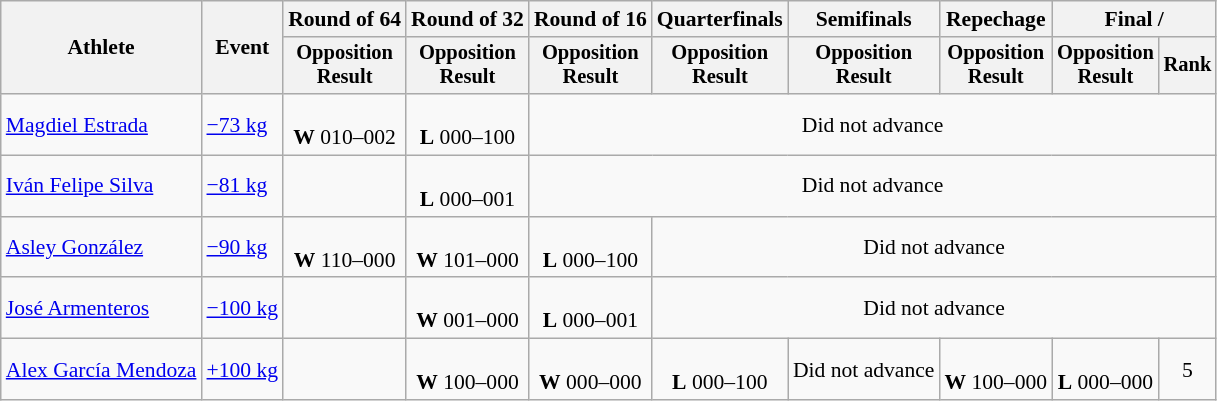<table class="wikitable" style="font-size:90%">
<tr>
<th rowspan="2">Athlete</th>
<th rowspan="2">Event</th>
<th>Round of 64</th>
<th>Round of 32</th>
<th>Round of 16</th>
<th>Quarterfinals</th>
<th>Semifinals</th>
<th>Repechage</th>
<th colspan=2>Final / </th>
</tr>
<tr style="font-size:95%">
<th>Opposition<br>Result</th>
<th>Opposition<br>Result</th>
<th>Opposition<br>Result</th>
<th>Opposition<br>Result</th>
<th>Opposition<br>Result</th>
<th>Opposition<br>Result</th>
<th>Opposition<br>Result</th>
<th>Rank</th>
</tr>
<tr align=center>
<td align=left><a href='#'>Magdiel Estrada</a></td>
<td align=left><a href='#'>−73 kg</a></td>
<td><br><strong>W</strong> 010–002</td>
<td><br><strong>L</strong> 000–100</td>
<td colspan=6>Did not advance</td>
</tr>
<tr align=center>
<td align=left><a href='#'>Iván Felipe Silva</a></td>
<td align=left><a href='#'>−81 kg</a></td>
<td></td>
<td><br><strong>L</strong> 000–001</td>
<td colspan=6>Did not advance</td>
</tr>
<tr align=center>
<td align=left><a href='#'>Asley González</a></td>
<td align=left><a href='#'>−90 kg</a></td>
<td><br><strong>W</strong> 110–000</td>
<td><br><strong>W</strong> 101–000</td>
<td><br><strong>L</strong> 000–100</td>
<td colspan=5>Did not advance</td>
</tr>
<tr align=center>
<td align=left><a href='#'>José Armenteros</a></td>
<td align=left><a href='#'>−100 kg</a></td>
<td></td>
<td><br><strong>W</strong> 001–000</td>
<td><br><strong>L</strong> 000–001</td>
<td colspan=5>Did not advance</td>
</tr>
<tr align=center>
<td align=left><a href='#'>Alex García Mendoza</a></td>
<td align=left><a href='#'>+100 kg</a></td>
<td></td>
<td><br><strong>W</strong> 100–000</td>
<td><br><strong>W</strong> 000–000 </td>
<td><br><strong>L</strong> 000–100</td>
<td>Did not advance</td>
<td><br><strong>W</strong> 100–000</td>
<td><br><strong>L</strong> 000–000 </td>
<td>5</td>
</tr>
</table>
